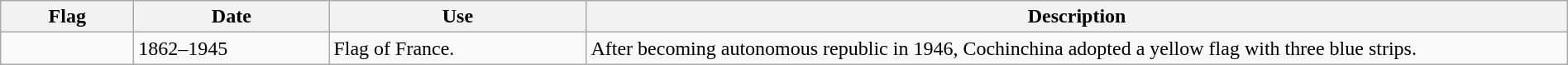<table class="wikitable" style="width:100%">
<tr>
<th width="100px">Flag</th>
<th width="150px">Date</th>
<th width="200px">Use</th>
<th style="min-width:250px">Description</th>
</tr>
<tr>
<td></td>
<td>1862–1945</td>
<td>Flag of France.</td>
<td>After becoming autonomous republic in 1946, Cochinchina adopted a yellow flag with three blue strips.</td>
</tr>
</table>
